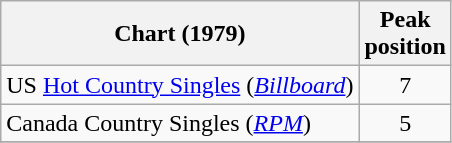<table class="wikitable sortable">
<tr>
<th>Chart (1979)</th>
<th>Peak<br>position</th>
</tr>
<tr>
<td>US <a href='#'>Hot Country Singles</a> (<em><a href='#'>Billboard</a></em>)</td>
<td align="center">7</td>
</tr>
<tr>
<td>Canada Country Singles (<em><a href='#'>RPM</a></em>)</td>
<td align="center">5</td>
</tr>
<tr>
</tr>
</table>
